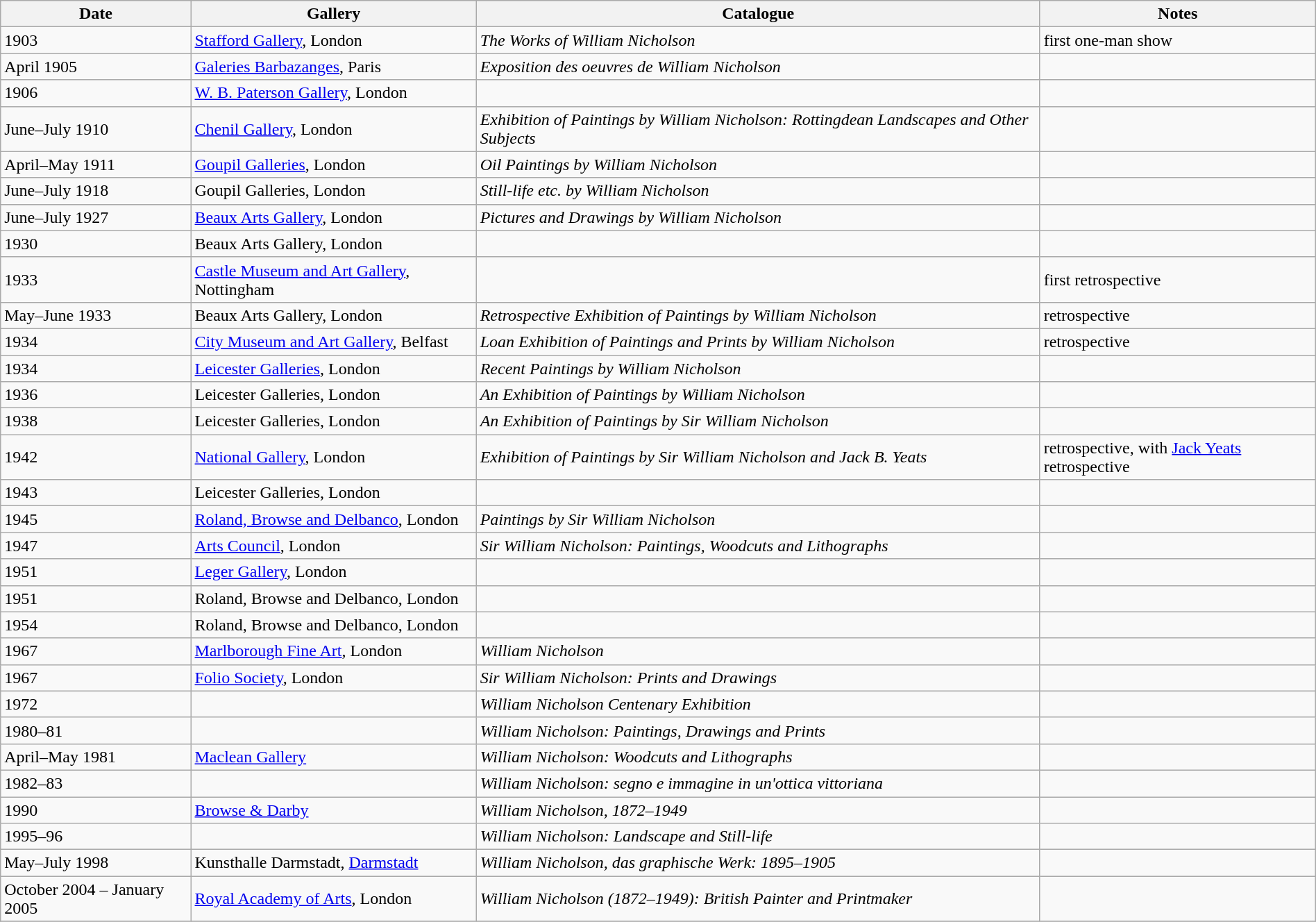<table class="wikitable" style="margin: 1em auto 1em auto;">
<tr>
<th>Date</th>
<th>Gallery</th>
<th>Catalogue</th>
<th>Notes</th>
</tr>
<tr>
<td>1903</td>
<td><a href='#'>Stafford Gallery</a>, London</td>
<td><em>The Works of William Nicholson</em></td>
<td>first one-man show</td>
</tr>
<tr>
<td>April 1905</td>
<td><a href='#'>Galeries Barbazanges</a>, Paris</td>
<td><em>Exposition des oeuvres de William Nicholson</em></td>
<td></td>
</tr>
<tr>
<td>1906</td>
<td><a href='#'>W. B. Paterson Gallery</a>, London</td>
<td></td>
<td></td>
</tr>
<tr>
<td>June–July 1910</td>
<td><a href='#'>Chenil Gallery</a>, London</td>
<td><em>Exhibition of Paintings by William Nicholson: Rottingdean Landscapes and Other Subjects</em></td>
<td></td>
</tr>
<tr>
<td>April–May 1911</td>
<td><a href='#'>Goupil Galleries</a>, London</td>
<td><em>Oil Paintings by William Nicholson</em></td>
<td></td>
</tr>
<tr>
<td>June–July 1918</td>
<td>Goupil Galleries, London</td>
<td><em>Still-life etc. by William Nicholson</em> </td>
<td></td>
</tr>
<tr>
<td>June–July 1927</td>
<td><a href='#'>Beaux Arts Gallery</a>, London</td>
<td><em>Pictures and Drawings by William Nicholson</em> </td>
<td></td>
</tr>
<tr>
<td>1930</td>
<td>Beaux Arts Gallery, London</td>
<td></td>
<td></td>
</tr>
<tr>
<td>1933</td>
<td><a href='#'>Castle Museum and Art Gallery</a>, Nottingham</td>
<td></td>
<td>first retrospective</td>
</tr>
<tr>
<td>May–June 1933</td>
<td>Beaux Arts Gallery, London</td>
<td><em>Retrospective Exhibition of Paintings by William Nicholson</em> </td>
<td>retrospective</td>
</tr>
<tr>
<td>1934</td>
<td><a href='#'>City Museum and Art Gallery</a>, Belfast</td>
<td><em>Loan Exhibition of Paintings and Prints by William Nicholson</em> </td>
<td>retrospective</td>
</tr>
<tr>
<td>1934</td>
<td><a href='#'>Leicester Galleries</a>, London</td>
<td><em>Recent Paintings by William Nicholson</em> </td>
<td></td>
</tr>
<tr>
<td>1936</td>
<td>Leicester Galleries, London</td>
<td><em>An Exhibition of Paintings by William Nicholson</em></td>
<td></td>
</tr>
<tr>
<td>1938</td>
<td>Leicester Galleries, London</td>
<td><em>An Exhibition of Paintings by Sir William Nicholson</em></td>
<td></td>
</tr>
<tr>
<td>1942</td>
<td><a href='#'>National Gallery</a>, London</td>
<td><em>Exhibition of Paintings by Sir William Nicholson and Jack B. Yeats</em></td>
<td>retrospective, with <a href='#'>Jack Yeats</a> retrospective</td>
</tr>
<tr>
<td>1943</td>
<td>Leicester Galleries, London</td>
<td></td>
<td></td>
</tr>
<tr>
<td>1945</td>
<td><a href='#'>Roland, Browse and Delbanco</a>, London</td>
<td><em>Paintings by Sir William Nicholson</em></td>
<td></td>
</tr>
<tr>
<td>1947</td>
<td><a href='#'>Arts Council</a>, London</td>
<td><em>Sir William Nicholson: Paintings, Woodcuts and Lithographs</em></td>
<td></td>
</tr>
<tr>
<td>1951</td>
<td><a href='#'>Leger Gallery</a>, London</td>
<td></td>
<td></td>
</tr>
<tr>
<td>1951</td>
<td>Roland, Browse and Delbanco, London</td>
<td></td>
<td></td>
</tr>
<tr>
<td>1954</td>
<td>Roland, Browse and Delbanco, London</td>
<td></td>
<td></td>
</tr>
<tr>
<td>1967</td>
<td><a href='#'>Marlborough Fine Art</a>, London</td>
<td><em>William Nicholson</em></td>
<td></td>
</tr>
<tr>
<td>1967</td>
<td><a href='#'>Folio Society</a>, London</td>
<td><em>Sir William Nicholson: Prints and Drawings</em></td>
<td></td>
</tr>
<tr>
<td>1972</td>
<td></td>
<td><em>William Nicholson Centenary Exhibition</em></td>
<td></td>
</tr>
<tr>
<td>1980–81</td>
<td></td>
<td><em>William Nicholson: Paintings, Drawings and Prints</em></td>
<td></td>
</tr>
<tr>
<td>April–May 1981</td>
<td><a href='#'>Maclean Gallery</a></td>
<td><em>William Nicholson: Woodcuts and Lithographs</em></td>
<td></td>
</tr>
<tr>
<td>1982–83</td>
<td></td>
<td><em>William Nicholson: segno e immagine in un'ottica vittoriana</em></td>
<td></td>
</tr>
<tr>
<td>1990</td>
<td><a href='#'>Browse & Darby</a></td>
<td><em>William Nicholson, 1872–1949</em></td>
<td></td>
</tr>
<tr>
<td>1995–96</td>
<td></td>
<td><em>William Nicholson: Landscape and Still-life</em></td>
<td></td>
</tr>
<tr>
<td>May–July 1998</td>
<td>Kunsthalle Darmstadt, <a href='#'>Darmstadt</a></td>
<td><em>William Nicholson, das graphische Werk: 1895–1905</em></td>
<td></td>
</tr>
<tr>
<td>October 2004 – January 2005</td>
<td><a href='#'>Royal Academy of Arts</a>, London</td>
<td><em>William Nicholson (1872–1949): British Painter and Printmaker</em></td>
<td></td>
</tr>
<tr>
</tr>
</table>
